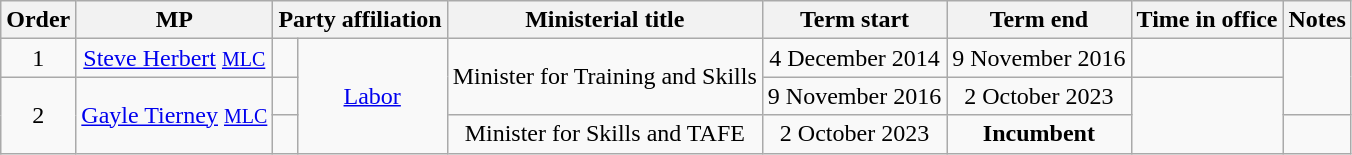<table class="wikitable" style="text-align:center">
<tr>
<th>Order</th>
<th>MP</th>
<th colspan="2">Party affiliation</th>
<th>Ministerial title</th>
<th>Term start</th>
<th>Term end</th>
<th>Time in office</th>
<th>Notes</th>
</tr>
<tr>
<td>1</td>
<td><a href='#'>Steve Herbert</a> <a href='#'><small>MLC</small></a></td>
<td></td>
<td rowspan="3"><a href='#'>Labor</a></td>
<td rowspan="2">Minister for Training and Skills</td>
<td>4 December 2014</td>
<td>9 November 2016</td>
<td></td>
<td rowspan="2"></td>
</tr>
<tr>
<td rowspan=2>2</td>
<td rowspan=2><a href='#'>Gayle Tierney</a> <a href='#'><small>MLC</small></a></td>
<td></td>
<td>9 November 2016</td>
<td>2 October 2023</td>
<td rowspan=2></td>
</tr>
<tr>
<td></td>
<td>Minister for Skills and TAFE</td>
<td>2 October 2023</td>
<td><strong>Incumbent</strong></td>
<td></td>
</tr>
</table>
